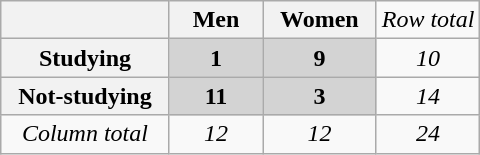<table class="wikitable" style="text-align:center;">
<tr>
<th></th>
<th>   Men   </th>
<th>  Women  </th>
<td><em>Row total</em></td>
</tr>
<tr>
<th scope="row">Studying</th>
<td bgcolor="lightgray"><strong>1</strong></td>
<td bgcolor="lightgray"><strong>9</strong></td>
<td><em>10</em></td>
</tr>
<tr>
<th scope="row">  Not-studying  </th>
<td bgcolor="lightgray"><strong>11</strong></td>
<td bgcolor="lightgray"><strong>3</strong></td>
<td><em>14</em></td>
</tr>
<tr>
<td><em>Column total</em></td>
<td><em>12</em></td>
<td><em>12</em></td>
<td><em>24</em></td>
</tr>
</table>
